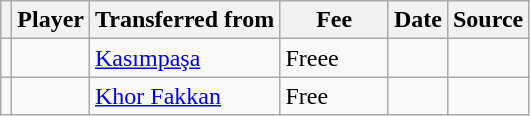<table class="wikitable plainrowheaders sortable">
<tr>
<th></th>
<th scope="col">Player</th>
<th>Transferred from</th>
<th style="width: 65px;">Fee</th>
<th scope="col">Date</th>
<th scope="col">Source</th>
</tr>
<tr>
<td align="center"></td>
<td></td>
<td> <a href='#'>Kasımpaşa</a></td>
<td>Freee</td>
<td></td>
<td></td>
</tr>
<tr>
<td align="center"></td>
<td></td>
<td> <a href='#'>Khor Fakkan</a></td>
<td>Free</td>
<td></td>
<td></td>
</tr>
</table>
